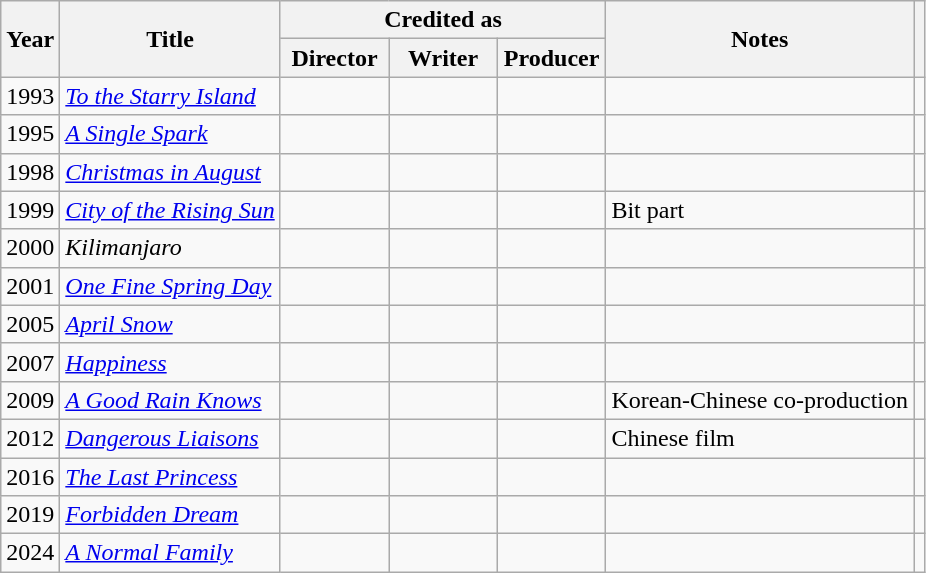<table class="wikitable sortable">
<tr>
<th rowspan="2">Year</th>
<th rowspan="2">Title</th>
<th colspan="3">Credited as</th>
<th rowspan="2" scope="col" class="unsortable">Notes</th>
<th rowspan="2" scope="col" class="unsortable"></th>
</tr>
<tr>
<th width="65">Director</th>
<th width="65">Writer</th>
<th width="65">Producer</th>
</tr>
<tr>
<td>1993</td>
<td><em><a href='#'>To the Starry Island</a></em></td>
<td></td>
<td></td>
<td></td>
<td></td>
<td></td>
</tr>
<tr>
<td>1995</td>
<td><em><a href='#'>A Single Spark</a></em></td>
<td></td>
<td></td>
<td></td>
<td></td>
<td></td>
</tr>
<tr>
<td>1998</td>
<td><em><a href='#'>Christmas in August</a></em></td>
<td></td>
<td></td>
<td></td>
<td></td>
<td></td>
</tr>
<tr>
<td>1999</td>
<td><em><a href='#'>City of the Rising Sun</a></em></td>
<td></td>
<td></td>
<td></td>
<td>Bit part</td>
<td></td>
</tr>
<tr>
<td>2000</td>
<td><em>Kilimanjaro</em></td>
<td></td>
<td></td>
<td></td>
<td></td>
<td></td>
</tr>
<tr>
<td>2001</td>
<td><em><a href='#'>One Fine Spring Day</a></em></td>
<td></td>
<td></td>
<td></td>
<td></td>
<td></td>
</tr>
<tr>
<td>2005</td>
<td><em><a href='#'>April Snow</a></em></td>
<td></td>
<td></td>
<td></td>
<td></td>
<td></td>
</tr>
<tr>
<td>2007</td>
<td><em><a href='#'>Happiness</a></em></td>
<td></td>
<td></td>
<td></td>
<td></td>
<td></td>
</tr>
<tr>
<td>2009</td>
<td><em><a href='#'>A Good Rain Knows</a></em></td>
<td></td>
<td></td>
<td></td>
<td>Korean-Chinese co-production</td>
<td></td>
</tr>
<tr>
<td>2012</td>
<td><em><a href='#'>Dangerous Liaisons</a></em></td>
<td></td>
<td></td>
<td></td>
<td>Chinese film</td>
<td></td>
</tr>
<tr>
<td>2016</td>
<td><em><a href='#'>The Last Princess</a></em></td>
<td></td>
<td></td>
<td></td>
<td></td>
<td></td>
</tr>
<tr>
<td>2019</td>
<td><em><a href='#'>Forbidden Dream</a></em></td>
<td></td>
<td></td>
<td></td>
<td></td>
<td></td>
</tr>
<tr>
<td>2024</td>
<td><em><a href='#'>A Normal Family</a></em></td>
<td></td>
<td></td>
<td></td>
<td></td>
<td></td>
</tr>
</table>
